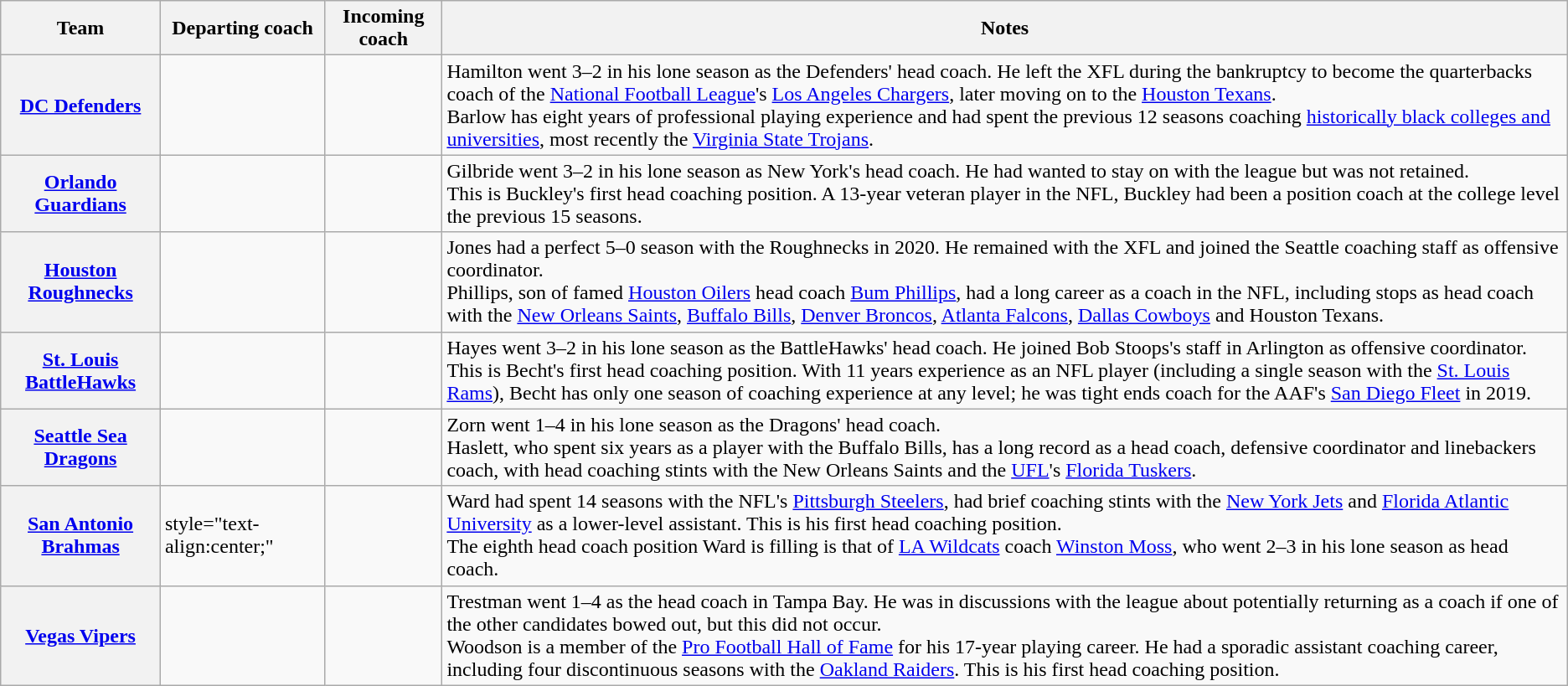<table class="wikitable sortable plainrowheaders">
<tr>
<th scope="col">Team</th>
<th scope="col">Departing coach</th>
<th scope="col">Incoming coach</th>
<th scope="col" class="unsortable">Notes</th>
</tr>
<tr>
<th scope="row" style="text-align:center;"><a href='#'>DC Defenders</a></th>
<td style="text-align:center;"></td>
<td style="text-align:center;"></td>
<td>Hamilton went 3–2 in his lone season as the Defenders' head coach. He left the XFL during the bankruptcy to become the quarterbacks coach of the <a href='#'>National Football League</a>'s <a href='#'>Los Angeles Chargers</a>, later moving on to the <a href='#'>Houston Texans</a>.<br>Barlow has eight years of professional playing experience and had spent the previous 12 seasons coaching <a href='#'>historically black colleges and universities</a>, most recently the <a href='#'>Virginia State Trojans</a>.</td>
</tr>
<tr>
<th scope="row" style="text-align:center;"><a href='#'>Orlando Guardians</a></th>
<td style="text-align:center;"></td>
<td style="text-align:center;"></td>
<td>Gilbride went 3–2 in his lone season as New York's head coach. He had wanted to stay on with the league but was not retained.<br>This is Buckley's first head coaching position. A 13-year veteran player in the NFL, Buckley had been a position coach at the college level the previous 15 seasons.</td>
</tr>
<tr>
<th scope="row" style="text-align:center;"><a href='#'>Houston Roughnecks</a></th>
<td style="text-align:center;"></td>
<td style="text-align:center;"></td>
<td>Jones had a perfect 5–0 season with the Roughnecks in 2020. He remained with the XFL and joined the Seattle coaching staff as offensive coordinator.<br>Phillips, son of famed <a href='#'>Houston Oilers</a> head coach <a href='#'>Bum Phillips</a>, had a long career as a coach in the NFL, including stops as head coach with the <a href='#'>New Orleans Saints</a>, <a href='#'>Buffalo Bills</a>, <a href='#'>Denver Broncos</a>, <a href='#'>Atlanta Falcons</a>, <a href='#'>Dallas Cowboys</a> and Houston Texans.</td>
</tr>
<tr>
<th scope="row" style="text-align:center;"><a href='#'>St. Louis BattleHawks</a></th>
<td style="text-align:center;"></td>
<td style="text-align:center;"></td>
<td>Hayes went 3–2 in his lone season as the BattleHawks' head coach. He joined Bob Stoops's staff in Arlington as offensive coordinator.<br>This is Becht's first head coaching position. With 11 years experience as an NFL player (including a single season with the <a href='#'>St. Louis Rams</a>), Becht has only one season of coaching experience at any level; he was tight ends coach for the AAF's <a href='#'>San Diego Fleet</a> in 2019.</td>
</tr>
<tr>
<th scope="row" style="text-align:center;"><a href='#'>Seattle Sea Dragons</a></th>
<td style="text-align:center;"></td>
<td style="text-align:center;"></td>
<td>Zorn went 1–4 in his lone season as the Dragons' head coach.<br>Haslett, who spent six years as a player with the Buffalo Bills, has a long record as a head coach, defensive coordinator and linebackers coach, with head coaching stints with the New Orleans Saints and the <a href='#'>UFL</a>'s <a href='#'>Florida Tuskers</a>.</td>
</tr>
<tr>
<th scope="row" style="text-align:center;"><a href='#'>San Antonio Brahmas</a></th>
<td>style="text-align:center;"  </td>
<td style="text-align:center;"></td>
<td>Ward had spent 14 seasons with the NFL's <a href='#'>Pittsburgh Steelers</a>, had brief coaching stints with the <a href='#'>New York Jets</a> and <a href='#'>Florida Atlantic University</a> as a lower-level assistant. This is his first head coaching position.<br>The eighth head coach position Ward is filling is that of <a href='#'>LA Wildcats</a> coach <a href='#'>Winston Moss</a>, who went 2–3 in his lone season as head coach.</td>
</tr>
<tr>
<th scope="row" style="text-align:center;"><a href='#'>Vegas Vipers</a></th>
<td style="text-align:center;"></td>
<td style="text-align:center;"></td>
<td>Trestman went 1–4 as the head coach in Tampa Bay. He was in discussions with the league about potentially returning as a coach if one of the other candidates bowed out, but this did not occur.<br>Woodson is a member of the <a href='#'>Pro Football Hall of Fame</a> for his 17-year playing career. He had a sporadic assistant coaching career, including four discontinuous seasons with the <a href='#'>Oakland Raiders</a>. This is his first head coaching position.</td>
</tr>
</table>
